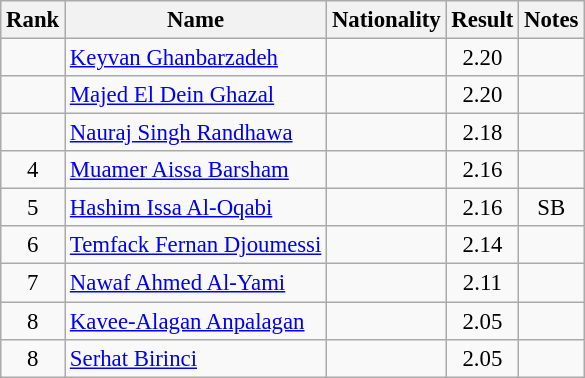<table class="wikitable sortable" style="text-align:center;font-size:95%">
<tr>
<th>Rank</th>
<th>Name</th>
<th>Nationality</th>
<th>Result</th>
<th>Notes</th>
</tr>
<tr>
<td></td>
<td align=left><a href='#'>Keyvan Ghanbarzadeh</a></td>
<td align=left></td>
<td>2.20</td>
<td></td>
</tr>
<tr>
<td></td>
<td align=left><a href='#'>Majed El Dein Ghazal</a></td>
<td align=left></td>
<td>2.20</td>
<td></td>
</tr>
<tr>
<td></td>
<td align=left><a href='#'>Nauraj Singh Randhawa</a></td>
<td align=left></td>
<td>2.18</td>
<td></td>
</tr>
<tr>
<td>4</td>
<td align=left><a href='#'>Muamer Aissa Barsham</a></td>
<td align=left></td>
<td>2.16</td>
<td></td>
</tr>
<tr>
<td>5</td>
<td align=left><a href='#'>Hashim Issa Al-Oqabi</a></td>
<td align=left></td>
<td>2.16</td>
<td>SB</td>
</tr>
<tr>
<td>6</td>
<td align=left><a href='#'>Temfack Fernan Djoumessi</a></td>
<td align=left></td>
<td>2.14</td>
<td></td>
</tr>
<tr>
<td>7</td>
<td align=left><a href='#'>Nawaf Ahmed Al-Yami</a></td>
<td align=left></td>
<td>2.11</td>
<td></td>
</tr>
<tr>
<td>8</td>
<td align=left><a href='#'>Kavee-Alagan Anpalagan</a></td>
<td align=left></td>
<td>2.05</td>
<td></td>
</tr>
<tr>
<td>8</td>
<td align=left><a href='#'>Serhat Birinci</a></td>
<td align=left></td>
<td>2.05</td>
<td></td>
</tr>
</table>
